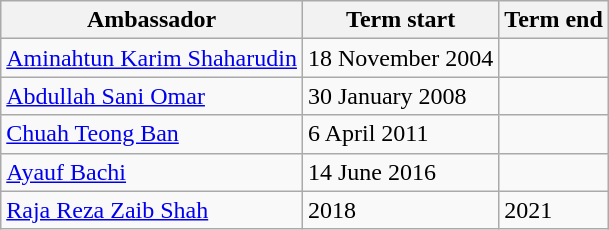<table class=wikitable>
<tr>
<th>Ambassador</th>
<th>Term start</th>
<th>Term end</th>
</tr>
<tr>
<td><a href='#'>Aminahtun Karim Shaharudin</a></td>
<td>18 November 2004</td>
<td></td>
</tr>
<tr>
<td><a href='#'>Abdullah Sani Omar</a></td>
<td>30 January 2008</td>
<td></td>
</tr>
<tr>
<td><a href='#'>Chuah Teong Ban</a></td>
<td>6 April 2011</td>
<td></td>
</tr>
<tr>
<td><a href='#'>Ayauf Bachi</a></td>
<td>14 June 2016</td>
<td></td>
</tr>
<tr>
<td><a href='#'>Raja Reza Zaib Shah</a></td>
<td>2018</td>
<td>2021</td>
</tr>
</table>
